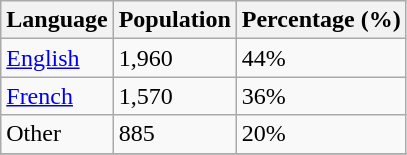<table class="wikitable">
<tr>
<th>Language</th>
<th>Population</th>
<th>Percentage (%)</th>
</tr>
<tr>
<td><a href='#'>English</a></td>
<td>1,960</td>
<td>44%</td>
</tr>
<tr>
<td><a href='#'>French</a></td>
<td>1,570</td>
<td>36%</td>
</tr>
<tr>
<td>Other</td>
<td>885</td>
<td>20%</td>
</tr>
<tr>
</tr>
</table>
